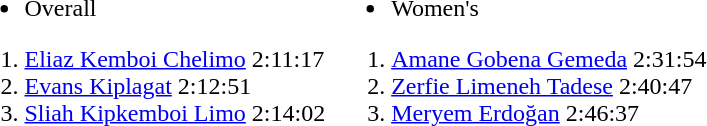<table>
<tr>
<td valign=top><br><ul><li>Overall</li></ul><ol><li> <a href='#'>Eliaz Kemboi Chelimo</a> 2:11:17</li><li> <a href='#'>Evans Kiplagat</a> 2:12:51</li><li> <a href='#'>Sliah Kipkemboi Limo</a> 2:14:02</li></ol></td>
<td valign=top><br><ul><li>Women's</li></ul><ol><li> <a href='#'>Amane Gobena Gemeda</a> 2:31:54</li><li> <a href='#'>Zerfie Limeneh Tadese</a> 2:40:47</li><li> <a href='#'>Meryem Erdoğan</a> 2:46:37</li></ol></td>
</tr>
</table>
